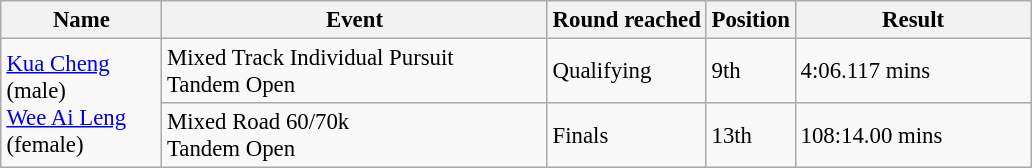<table class="wikitable sortable"  style="font-size:95%; margin-left: auto; margin-right: auto; border: none;">
<tr>
<th scope="col" style="width: 100px;">Name</th>
<th scope="col" style="width: 250px;">Event</th>
<th>Round reached</th>
<th>Position</th>
<th scope="col" style="width: 150px;">Result</th>
</tr>
<tr>
<td rowspan="2"><a href='#'>Kua Cheng</a><br>(male)<br><a href='#'>Wee Ai Leng</a><br>(female)</td>
<td>Mixed Track Individual Pursuit<br>Tandem Open</td>
<td>Qualifying</td>
<td>9th</td>
<td>4:06.117 mins </td>
</tr>
<tr>
<td>Mixed Road 60/70k<br>Tandem Open</td>
<td>Finals</td>
<td>13th</td>
<td>108:14.00	 mins </td>
</tr>
<tr>
</tr>
</table>
